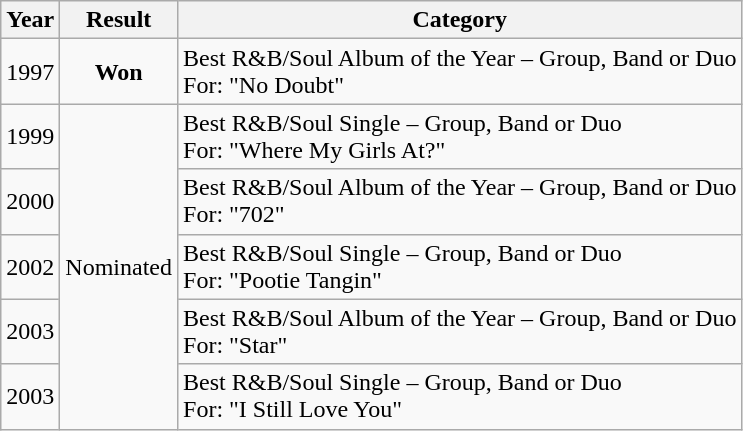<table class="wikitable">
<tr ">
<th align="left">Year</th>
<th style="text-align:center;">Result</th>
<th style="text-align:center;">Category</th>
</tr>
<tr>
<td align="left">1997</td>
<td style="text-align:center;"><strong>Won</strong></td>
<td align="left">Best R&B/Soul Album of the Year – Group, Band or Duo <br> For: "No Doubt"</td>
</tr>
<tr>
<td align="left">1999</td>
<td style="text-align:left;" rowspan="5">Nominated</td>
<td align="left">Best R&B/Soul Single – Group, Band or Duo <br> For: "Where My Girls At?"</td>
</tr>
<tr>
<td align="left">2000</td>
<td align="left">Best R&B/Soul Album of the Year – Group, Band or Duo <br> For: "702"</td>
</tr>
<tr>
<td align="left">2002</td>
<td align="left">Best R&B/Soul Single – Group, Band or Duo <br> For: "Pootie Tangin"</td>
</tr>
<tr>
<td align="left">2003</td>
<td align="left">Best R&B/Soul Album of the Year – Group, Band or Duo <br> For: "Star"</td>
</tr>
<tr>
<td align="left">2003</td>
<td align="left">Best R&B/Soul Single – Group, Band or Duo <br> For: "I Still Love You"</td>
</tr>
</table>
